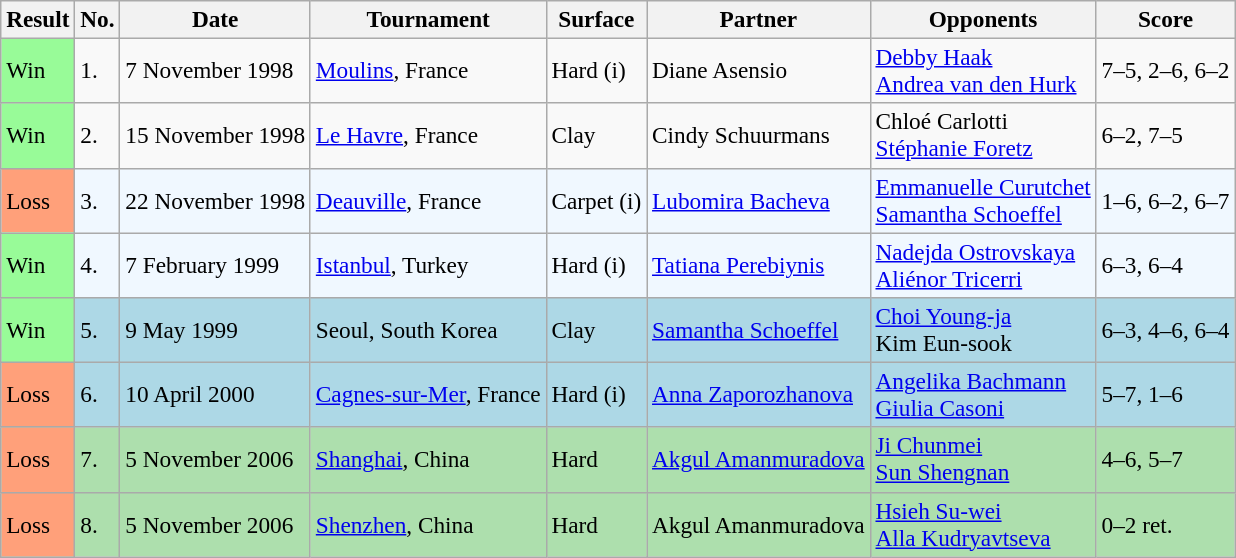<table class="sortable wikitable" style="font-size:97%;">
<tr>
<th>Result</th>
<th>No.</th>
<th>Date</th>
<th>Tournament</th>
<th>Surface</th>
<th>Partner</th>
<th>Opponents</th>
<th class="unsortable">Score</th>
</tr>
<tr>
<td style="background:#98fb98;">Win</td>
<td>1.</td>
<td>7 November 1998</td>
<td><a href='#'>Moulins</a>, France</td>
<td>Hard (i)</td>
<td> Diane Asensio</td>
<td> <a href='#'>Debby Haak</a> <br>  <a href='#'>Andrea van den Hurk</a></td>
<td>7–5, 2–6, 6–2</td>
</tr>
<tr>
<td style="background:#98fb98;">Win</td>
<td>2.</td>
<td>15 November 1998</td>
<td><a href='#'>Le Havre</a>, France</td>
<td>Clay</td>
<td> Cindy Schuurmans</td>
<td> Chloé Carlotti <br>  <a href='#'>Stéphanie Foretz</a></td>
<td>6–2, 7–5</td>
</tr>
<tr bgcolor="#f0f8ff">
<td style="background:#ffa07a;">Loss</td>
<td>3.</td>
<td>22 November 1998</td>
<td><a href='#'>Deauville</a>, France</td>
<td>Carpet (i)</td>
<td> <a href='#'>Lubomira Bacheva</a></td>
<td> <a href='#'>Emmanuelle Curutchet</a> <br>  <a href='#'>Samantha Schoeffel</a></td>
<td>1–6, 6–2, 6–7</td>
</tr>
<tr bgcolor="#f0f8ff">
<td style="background:#98fb98;">Win</td>
<td>4.</td>
<td>7 February 1999</td>
<td><a href='#'>Istanbul</a>, Turkey</td>
<td>Hard (i)</td>
<td> <a href='#'>Tatiana Perebiynis</a></td>
<td> <a href='#'>Nadejda Ostrovskaya</a> <br>  <a href='#'>Aliénor Tricerri</a></td>
<td>6–3, 6–4</td>
</tr>
<tr style="background:lightblue;">
<td style="background:#98fb98;">Win</td>
<td>5.</td>
<td>9 May 1999</td>
<td>Seoul, South Korea</td>
<td>Clay</td>
<td> <a href='#'>Samantha Schoeffel</a></td>
<td> <a href='#'>Choi Young-ja</a> <br>  Kim Eun-sook</td>
<td>6–3, 4–6, 6–4</td>
</tr>
<tr style="background:lightblue;">
<td style="background:#ffa07a;">Loss</td>
<td>6.</td>
<td>10 April 2000</td>
<td><a href='#'>Cagnes-sur-Mer</a>, France</td>
<td>Hard (i)</td>
<td> <a href='#'>Anna Zaporozhanova</a></td>
<td> <a href='#'>Angelika Bachmann</a> <br>  <a href='#'>Giulia Casoni</a></td>
<td>5–7, 1–6</td>
</tr>
<tr style="background:#addfad;">
<td style="background:#ffa07a;">Loss</td>
<td>7.</td>
<td>5 November 2006</td>
<td><a href='#'>Shanghai</a>, China</td>
<td>Hard</td>
<td> <a href='#'>Akgul Amanmuradova</a></td>
<td> <a href='#'>Ji Chunmei</a> <br>  <a href='#'>Sun Shengnan</a></td>
<td>4–6, 5–7</td>
</tr>
<tr style="background:#addfad;">
<td style="background:#ffa07a;">Loss</td>
<td>8.</td>
<td>5 November 2006</td>
<td><a href='#'>Shenzhen</a>, China</td>
<td>Hard</td>
<td> Akgul Amanmuradova</td>
<td> <a href='#'>Hsieh Su-wei</a> <br>  <a href='#'>Alla Kudryavtseva</a></td>
<td>0–2 ret.</td>
</tr>
</table>
